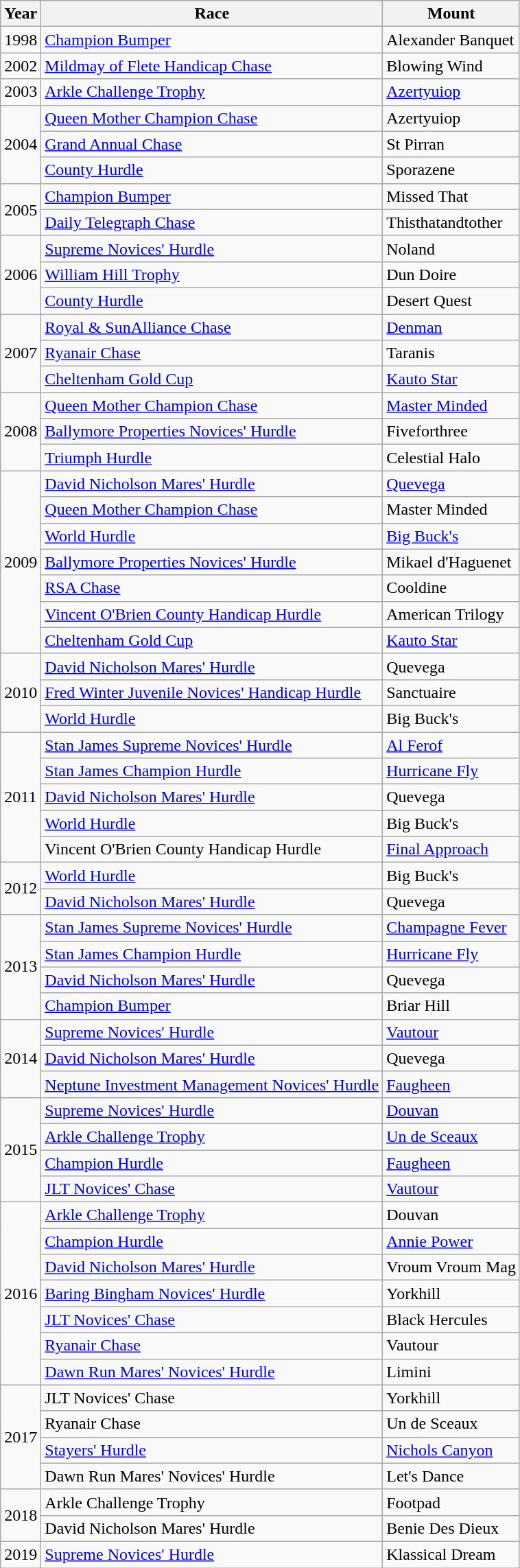<table class="wikitable">
<tr>
<th>Year</th>
<th>Race</th>
<th>Mount</th>
</tr>
<tr>
<td>1998</td>
<td><a href='#'>Champion Bumper</a></td>
<td>Alexander Banquet</td>
</tr>
<tr>
<td>2002</td>
<td><a href='#'>Mildmay of Flete Handicap Chase</a></td>
<td>Blowing Wind</td>
</tr>
<tr>
<td>2003</td>
<td><a href='#'>Arkle Challenge Trophy</a></td>
<td><a href='#'>Azertyuiop</a></td>
</tr>
<tr>
<td rowspan=3>2004</td>
<td><a href='#'>Queen Mother Champion Chase</a></td>
<td>Azertyuiop</td>
</tr>
<tr>
<td><a href='#'>Grand Annual Chase</a></td>
<td>St Pirran</td>
</tr>
<tr>
<td><a href='#'>County Hurdle</a></td>
<td>Sporazene</td>
</tr>
<tr>
<td rowspan=2>2005</td>
<td><a href='#'>Champion Bumper</a></td>
<td>Missed That</td>
</tr>
<tr>
<td><a href='#'>Daily Telegraph Chase</a></td>
<td>Thisthatandtother</td>
</tr>
<tr>
<td rowspan=3>2006</td>
<td><a href='#'>Supreme Novices' Hurdle</a></td>
<td>Noland</td>
</tr>
<tr>
<td><a href='#'>William Hill Trophy</a></td>
<td>Dun Doire</td>
</tr>
<tr>
<td><a href='#'>County Hurdle</a></td>
<td>Desert Quest</td>
</tr>
<tr>
<td rowspan=3>2007</td>
<td><a href='#'>Royal & SunAlliance Chase</a></td>
<td><a href='#'>Denman</a></td>
</tr>
<tr>
<td><a href='#'>Ryanair Chase</a></td>
<td>Taranis</td>
</tr>
<tr>
<td><a href='#'>Cheltenham Gold Cup</a></td>
<td><a href='#'>Kauto Star</a></td>
</tr>
<tr>
<td rowspan=3>2008</td>
<td><a href='#'>Queen Mother Champion Chase</a></td>
<td><a href='#'>Master Minded</a></td>
</tr>
<tr>
<td><a href='#'>Ballymore Properties Novices' Hurdle</a></td>
<td>Fiveforthree</td>
</tr>
<tr>
<td><a href='#'>Triumph Hurdle</a></td>
<td>Celestial Halo</td>
</tr>
<tr>
<td rowspan=7>2009</td>
<td><a href='#'>David Nicholson Mares' Hurdle</a></td>
<td><a href='#'>Quevega</a></td>
</tr>
<tr>
<td><a href='#'>Queen Mother Champion Chase</a></td>
<td>Master Minded</td>
</tr>
<tr>
<td><a href='#'>World Hurdle</a></td>
<td><a href='#'>Big Buck's</a></td>
</tr>
<tr>
<td><a href='#'>Ballymore Properties Novices' Hurdle</a></td>
<td>Mikael d'Haguenet</td>
</tr>
<tr>
<td><a href='#'>RSA Chase</a></td>
<td>Cooldine</td>
</tr>
<tr>
<td><a href='#'>Vincent O'Brien County Handicap Hurdle</a></td>
<td>American Trilogy</td>
</tr>
<tr>
<td><a href='#'>Cheltenham Gold Cup</a></td>
<td><a href='#'>Kauto Star</a></td>
</tr>
<tr>
<td rowspan=3>2010</td>
<td><a href='#'>David Nicholson Mares' Hurdle</a></td>
<td>Quevega</td>
</tr>
<tr>
<td><a href='#'>Fred Winter Juvenile Novices' Handicap Hurdle</a></td>
<td>Sanctuaire</td>
</tr>
<tr>
<td><a href='#'>World Hurdle</a></td>
<td>Big Buck's</td>
</tr>
<tr>
<td rowspan=5>2011</td>
<td><a href='#'>Stan James Supreme Novices' Hurdle</a></td>
<td><a href='#'>Al Ferof</a></td>
</tr>
<tr>
<td><a href='#'>Stan James Champion Hurdle</a></td>
<td><a href='#'>Hurricane Fly</a></td>
</tr>
<tr>
<td><a href='#'>David Nicholson Mares' Hurdle</a></td>
<td>Quevega</td>
</tr>
<tr>
<td><a href='#'>World Hurdle</a></td>
<td>Big Buck's</td>
</tr>
<tr>
<td>Vincent O'Brien County Handicap Hurdle</td>
<td><a href='#'>Final Approach</a></td>
</tr>
<tr>
<td rowspan=2>2012</td>
<td><a href='#'>World Hurdle</a></td>
<td>Big Buck's</td>
</tr>
<tr>
<td><a href='#'>David Nicholson Mares' Hurdle</a></td>
<td>Quevega</td>
</tr>
<tr>
<td rowspan=4>2013</td>
<td><a href='#'>Stan James Supreme Novices' Hurdle</a></td>
<td><a href='#'>Champagne Fever</a></td>
</tr>
<tr>
<td><a href='#'>Stan James Champion Hurdle</a></td>
<td><a href='#'>Hurricane Fly</a></td>
</tr>
<tr>
<td><a href='#'>David Nicholson Mares' Hurdle</a></td>
<td>Quevega</td>
</tr>
<tr>
<td><a href='#'>Champion Bumper</a></td>
<td>Briar Hill</td>
</tr>
<tr>
<td rowspan=3>2014</td>
<td><a href='#'>Supreme Novices' Hurdle</a></td>
<td><a href='#'>Vautour</a></td>
</tr>
<tr>
<td><a href='#'>David Nicholson Mares' Hurdle</a></td>
<td>Quevega</td>
</tr>
<tr>
<td><a href='#'>Neptune Investment Management Novices' Hurdle</a></td>
<td><a href='#'>Faugheen</a></td>
</tr>
<tr>
<td rowspan=4>2015</td>
<td><a href='#'>Supreme Novices' Hurdle</a></td>
<td><a href='#'>Douvan</a></td>
</tr>
<tr>
<td><a href='#'>Arkle Challenge Trophy</a></td>
<td><a href='#'>Un de Sceaux</a></td>
</tr>
<tr>
<td><a href='#'>Champion Hurdle</a></td>
<td><a href='#'>Faugheen</a></td>
</tr>
<tr>
<td><a href='#'>JLT Novices' Chase</a></td>
<td><a href='#'>Vautour</a></td>
</tr>
<tr>
<td rowspan=7>2016</td>
<td><a href='#'>Arkle Challenge Trophy</a></td>
<td>Douvan</td>
</tr>
<tr>
<td><a href='#'>Champion Hurdle</a></td>
<td><a href='#'>Annie Power</a></td>
</tr>
<tr>
<td><a href='#'>David Nicholson Mares' Hurdle</a></td>
<td>Vroum Vroum Mag</td>
</tr>
<tr>
<td><a href='#'>Baring Bingham Novices' Hurdle</a></td>
<td>Yorkhill</td>
</tr>
<tr>
<td><a href='#'>JLT Novices' Chase</a></td>
<td>Black Hercules</td>
</tr>
<tr>
<td><a href='#'>Ryanair Chase</a></td>
<td>Vautour</td>
</tr>
<tr>
<td><a href='#'>Dawn Run Mares' Novices' Hurdle</a></td>
<td>Limini</td>
</tr>
<tr>
<td rowspan=4>2017</td>
<td>JLT Novices' Chase</td>
<td>Yorkhill</td>
</tr>
<tr>
<td>Ryanair Chase</td>
<td>Un de Sceaux</td>
</tr>
<tr>
<td><a href='#'>Stayers' Hurdle</a></td>
<td><a href='#'>Nichols Canyon</a></td>
</tr>
<tr>
<td>Dawn Run Mares' Novices' Hurdle</td>
<td>Let's Dance</td>
</tr>
<tr>
<td rowspan=2>2018</td>
<td>Arkle Challenge Trophy</td>
<td>Footpad</td>
</tr>
<tr>
<td>David Nicholson Mares' Hurdle</td>
<td>Benie Des Dieux</td>
</tr>
<tr>
<td rowspan=2>2019</td>
<td><a href='#'>Supreme Novices' Hurdle</a></td>
<td>Klassical Dream</td>
</tr>
</table>
